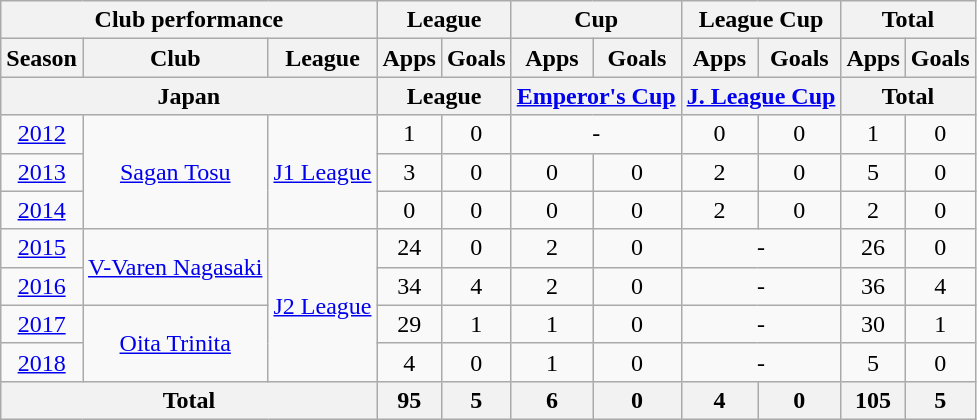<table class="wikitable" style="text-align:center;">
<tr>
<th colspan=3>Club performance</th>
<th colspan=2>League</th>
<th colspan=2>Cup</th>
<th colspan=2>League Cup</th>
<th colspan=2>Total</th>
</tr>
<tr>
<th>Season</th>
<th>Club</th>
<th>League</th>
<th>Apps</th>
<th>Goals</th>
<th>Apps</th>
<th>Goals</th>
<th>Apps</th>
<th>Goals</th>
<th>Apps</th>
<th>Goals</th>
</tr>
<tr>
<th colspan=3>Japan</th>
<th colspan=2>League</th>
<th colspan=2><a href='#'>Emperor's Cup</a></th>
<th colspan=2><a href='#'>J. League Cup</a></th>
<th colspan=2>Total</th>
</tr>
<tr>
<td><a href='#'>2012</a></td>
<td rowspan="3"><a href='#'>Sagan Tosu</a></td>
<td rowspan="3"><a href='#'>J1 League</a></td>
<td>1</td>
<td>0</td>
<td colspan="2">-</td>
<td>0</td>
<td>0</td>
<td>1</td>
<td>0</td>
</tr>
<tr>
<td><a href='#'>2013</a></td>
<td>3</td>
<td>0</td>
<td>0</td>
<td>0</td>
<td>2</td>
<td>0</td>
<td>5</td>
<td>0</td>
</tr>
<tr>
<td><a href='#'>2014</a></td>
<td>0</td>
<td>0</td>
<td>0</td>
<td>0</td>
<td>2</td>
<td>0</td>
<td>2</td>
<td>0</td>
</tr>
<tr>
<td><a href='#'>2015</a></td>
<td rowspan="2"><a href='#'>V-Varen Nagasaki</a></td>
<td rowspan="4"><a href='#'>J2 League</a></td>
<td>24</td>
<td>0</td>
<td>2</td>
<td>0</td>
<td colspan="2">-</td>
<td>26</td>
<td>0</td>
</tr>
<tr>
<td><a href='#'>2016</a></td>
<td>34</td>
<td>4</td>
<td>2</td>
<td>0</td>
<td colspan="2">-</td>
<td>36</td>
<td>4</td>
</tr>
<tr>
<td><a href='#'>2017</a></td>
<td rowspan="2"><a href='#'>Oita Trinita</a></td>
<td>29</td>
<td>1</td>
<td>1</td>
<td>0</td>
<td colspan="2">-</td>
<td>30</td>
<td>1</td>
</tr>
<tr>
<td><a href='#'>2018</a></td>
<td>4</td>
<td>0</td>
<td>1</td>
<td>0</td>
<td colspan="2">-</td>
<td>5</td>
<td>0</td>
</tr>
<tr>
<th colspan=3>Total</th>
<th>95</th>
<th>5</th>
<th>6</th>
<th>0</th>
<th>4</th>
<th>0</th>
<th>105</th>
<th>5</th>
</tr>
</table>
